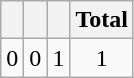<table class="wikitable">
<tr>
<th></th>
<th></th>
<th></th>
<th>Total</th>
</tr>
<tr style="text-align:center;">
<td>0</td>
<td>0</td>
<td>1</td>
<td>1</td>
</tr>
</table>
